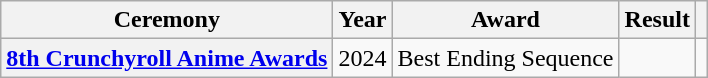<table class="wikitable sortable plainrowheaders" style=text-align:center>
<tr>
<th scope="col">Ceremony</th>
<th scope="col">Year</th>
<th scope="col">Award</th>
<th scope="col">Result</th>
<th scope="col" class="unsortable"></th>
</tr>
<tr>
<th scope="row" style="text-align:center"><a href='#'>8th Crunchyroll Anime Awards</a></th>
<td>2024</td>
<td>Best Ending Sequence</td>
<td></td>
<td align="center"></td>
</tr>
</table>
